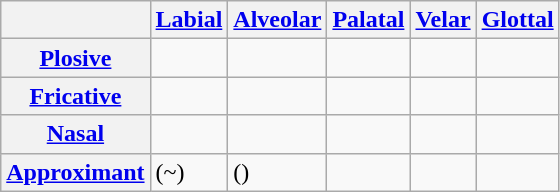<table class="wikitable">
<tr>
<th></th>
<th><a href='#'>Labial</a></th>
<th><a href='#'>Alveolar</a></th>
<th><a href='#'>Palatal</a></th>
<th><a href='#'>Velar</a></th>
<th><a href='#'>Glottal</a></th>
</tr>
<tr>
<th><a href='#'>Plosive</a></th>
<td> </td>
<td> </td>
<td></td>
<td> </td>
<td> </td>
</tr>
<tr>
<th><a href='#'>Fricative</a></th>
<td> </td>
<td></td>
<td></td>
<td></td>
<td></td>
</tr>
<tr>
<th><a href='#'>Nasal</a></th>
<td></td>
<td></td>
<td></td>
<td></td>
<td></td>
</tr>
<tr>
<th><a href='#'>Approximant</a></th>
<td>(~) </td>
<td>()</td>
<td> </td>
<td></td>
<td></td>
</tr>
</table>
